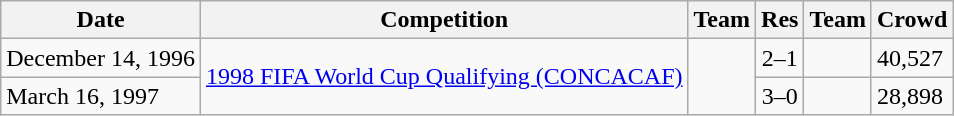<table class="wikitable">
<tr>
<th>Date</th>
<th>Competition</th>
<th>Team</th>
<th>Res</th>
<th>Team</th>
<th>Crowd</th>
</tr>
<tr>
<td>December 14, 1996</td>
<td rowspan="2"><a href='#'>1998 FIFA World Cup Qualifying (CONCACAF)</a></td>
<td rowspan="2"><strong></strong></td>
<td align=center>2–1</td>
<td></td>
<td>40,527</td>
</tr>
<tr>
<td>March 16, 1997</td>
<td align=center>3–0</td>
<td></td>
<td>28,898</td>
</tr>
</table>
